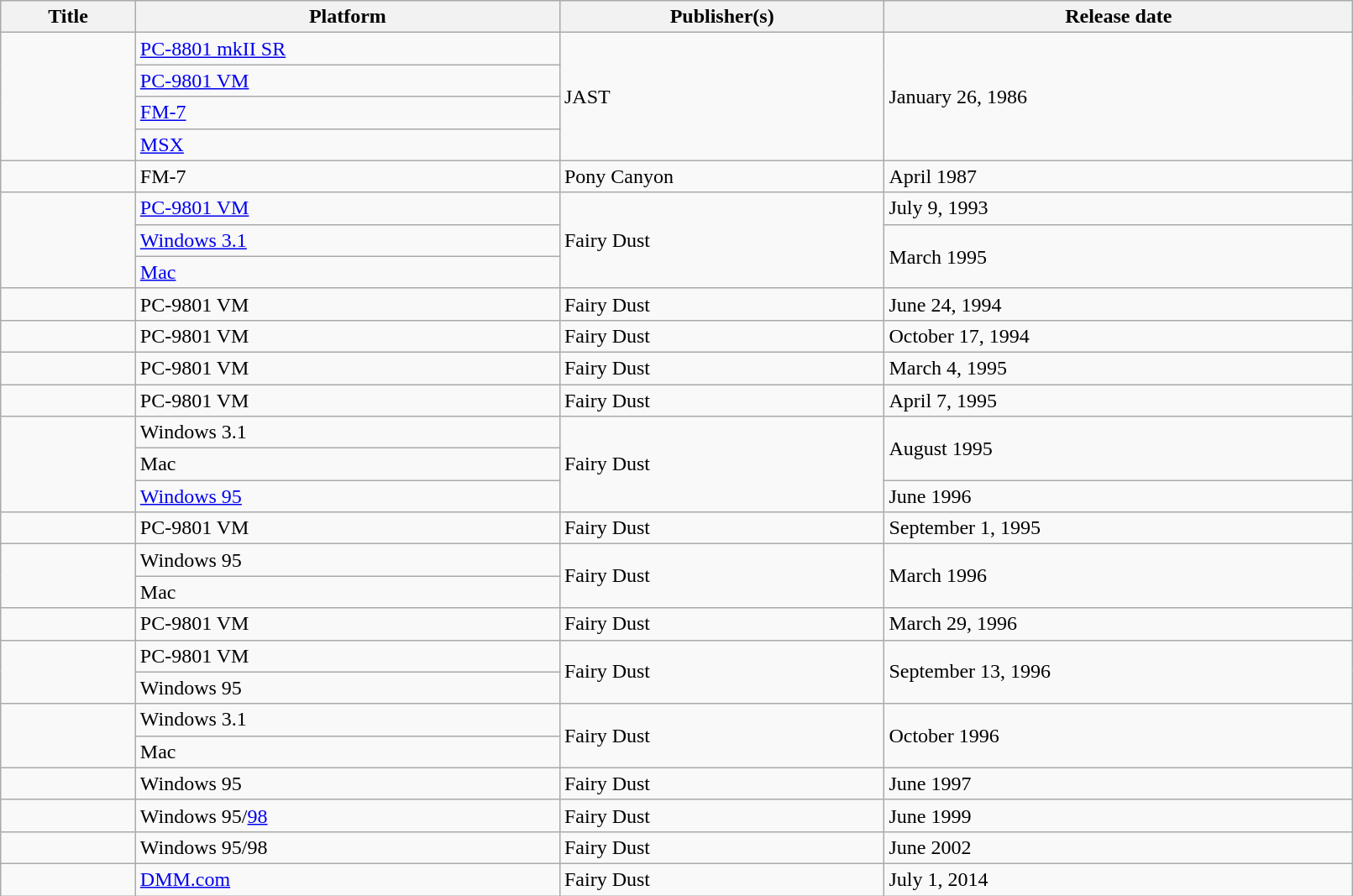<table class="wikitable" style="width:85%">
<tr>
<th>Title</th>
<th>Platform</th>
<th>Publisher(s)</th>
<th>Release date</th>
</tr>
<tr>
<td scope="row" rowspan="4"></td>
<td><a href='#'>PC-8801 mkII SR</a></td>
<td scope="row" rowspan="4">JAST</td>
<td scope="row" rowspan="4">January 26, 1986</td>
</tr>
<tr>
<td><a href='#'>PC-9801 VM</a></td>
</tr>
<tr>
<td><a href='#'>FM-7</a></td>
</tr>
<tr>
<td><a href='#'>MSX</a></td>
</tr>
<tr>
<td></td>
<td>FM-7</td>
<td>Pony Canyon</td>
<td>April 1987</td>
</tr>
<tr>
<td scope="row" rowspan="3"></td>
<td><a href='#'>PC-9801 VM</a></td>
<td scope="row" rowspan="3">Fairy Dust</td>
<td>July 9, 1993</td>
</tr>
<tr>
<td><a href='#'>Windows 3.1</a></td>
<td scope="row" rowspan="2">March 1995</td>
</tr>
<tr>
<td><a href='#'>Mac</a></td>
</tr>
<tr>
<td></td>
<td>PC-9801 VM</td>
<td>Fairy Dust</td>
<td>June 24, 1994</td>
</tr>
<tr>
<td></td>
<td>PC-9801 VM</td>
<td>Fairy Dust</td>
<td>October 17, 1994</td>
</tr>
<tr>
<td></td>
<td>PC-9801 VM</td>
<td>Fairy Dust</td>
<td>March 4, 1995</td>
</tr>
<tr>
<td></td>
<td>PC-9801 VM</td>
<td>Fairy Dust</td>
<td>April 7, 1995</td>
</tr>
<tr>
<td scope="row" rowspan="3"></td>
<td>Windows 3.1</td>
<td scope="row" rowspan="3">Fairy Dust</td>
<td scope="row" rowspan="2">August 1995</td>
</tr>
<tr>
<td>Mac</td>
</tr>
<tr>
<td><a href='#'>Windows 95</a></td>
<td>June 1996</td>
</tr>
<tr>
<td></td>
<td>PC-9801 VM</td>
<td>Fairy Dust</td>
<td>September 1, 1995</td>
</tr>
<tr>
<td scope="row" rowspan="2"></td>
<td>Windows 95</td>
<td scope="row" rowspan="2">Fairy Dust</td>
<td scope="row" rowspan="2">March 1996</td>
</tr>
<tr>
<td>Mac</td>
</tr>
<tr>
<td></td>
<td>PC-9801 VM</td>
<td>Fairy Dust</td>
<td>March 29, 1996</td>
</tr>
<tr>
<td scope="row" rowspan="2"></td>
<td>PC-9801 VM</td>
<td scope="row" rowspan="2">Fairy Dust</td>
<td scope="row" rowspan="2">September 13, 1996</td>
</tr>
<tr>
<td>Windows 95</td>
</tr>
<tr>
<td scope="row" rowspan="2"></td>
<td>Windows 3.1</td>
<td scope="row" rowspan="2">Fairy Dust</td>
<td scope="row" rowspan="2">October 1996</td>
</tr>
<tr>
<td>Mac</td>
</tr>
<tr>
<td></td>
<td>Windows 95</td>
<td>Fairy Dust</td>
<td>June 1997</td>
</tr>
<tr>
<td></td>
<td>Windows 95/<a href='#'>98</a></td>
<td>Fairy Dust</td>
<td>June 1999</td>
</tr>
<tr>
<td></td>
<td>Windows 95/98</td>
<td>Fairy Dust</td>
<td>June 2002</td>
</tr>
<tr>
<td></td>
<td><a href='#'>DMM.com</a></td>
<td>Fairy Dust</td>
<td>July 1, 2014</td>
</tr>
</table>
